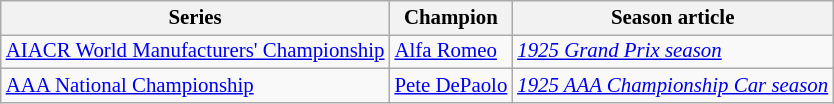<table class="wikitable" style="font-size: 87%;">
<tr>
<th>Series</th>
<th>Champion</th>
<th>Season article</th>
</tr>
<tr>
<td><a href='#'>AIACR World Manufacturers' Championship</a></td>
<td> <a href='#'>Alfa Romeo</a></td>
<td><em><a href='#'>1925 Grand Prix season</a></em></td>
</tr>
<tr>
<td><a href='#'>AAA National Championship</a></td>
<td> <a href='#'>Pete DePaolo</a></td>
<td><em><a href='#'>1925 AAA Championship Car season</a></em></td>
</tr>
</table>
